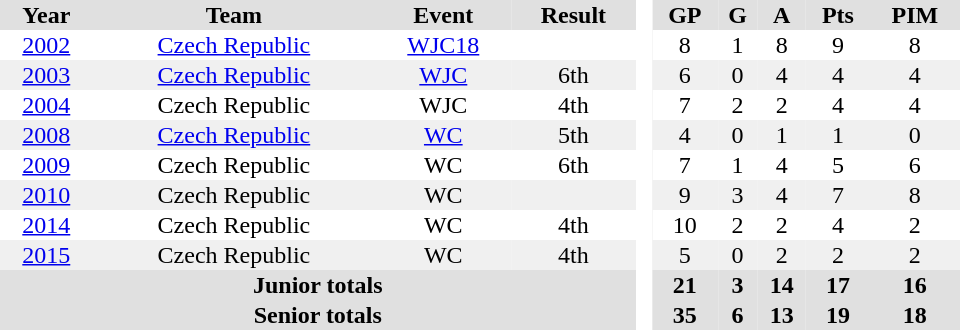<table border="0" cellpadding="1" cellspacing="0" style="text-align:center; width:40em">
<tr ALIGN="center" bgcolor="#e0e0e0">
<th>Year</th>
<th>Team</th>
<th>Event</th>
<th>Result</th>
<th rowspan="99" bgcolor="#ffffff"> </th>
<th>GP</th>
<th>G</th>
<th>A</th>
<th>Pts</th>
<th>PIM</th>
</tr>
<tr>
<td><a href='#'>2002</a></td>
<td><a href='#'>Czech Republic</a></td>
<td><a href='#'>WJC18</a></td>
<td></td>
<td>8</td>
<td>1</td>
<td>8</td>
<td>9</td>
<td>8</td>
</tr>
<tr bgcolor="#f0f0f0">
<td><a href='#'>2003</a></td>
<td><a href='#'>Czech Republic</a></td>
<td><a href='#'>WJC</a></td>
<td>6th</td>
<td>6</td>
<td>0</td>
<td>4</td>
<td>4</td>
<td>4</td>
</tr>
<tr>
<td><a href='#'>2004</a></td>
<td>Czech Republic</td>
<td>WJC</td>
<td>4th</td>
<td>7</td>
<td>2</td>
<td>2</td>
<td>4</td>
<td>4</td>
</tr>
<tr bgcolor="#f0f0f0">
<td><a href='#'>2008</a></td>
<td><a href='#'>Czech Republic</a></td>
<td><a href='#'>WC</a></td>
<td>5th</td>
<td>4</td>
<td>0</td>
<td>1</td>
<td>1</td>
<td>0</td>
</tr>
<tr>
<td><a href='#'>2009</a></td>
<td>Czech Republic</td>
<td>WC</td>
<td>6th</td>
<td>7</td>
<td>1</td>
<td>4</td>
<td>5</td>
<td>6</td>
</tr>
<tr bgcolor="#f0f0f0">
<td><a href='#'>2010</a></td>
<td>Czech Republic</td>
<td>WC</td>
<td></td>
<td>9</td>
<td>3</td>
<td>4</td>
<td>7</td>
<td>8</td>
</tr>
<tr>
<td><a href='#'>2014</a></td>
<td>Czech Republic</td>
<td>WC</td>
<td>4th</td>
<td>10</td>
<td>2</td>
<td>2</td>
<td>4</td>
<td>2</td>
</tr>
<tr bgcolor="#f0f0f0">
<td><a href='#'>2015</a></td>
<td>Czech Republic</td>
<td>WC</td>
<td>4th</td>
<td>5</td>
<td>0</td>
<td>2</td>
<td>2</td>
<td>2</td>
</tr>
<tr bgcolor="#e0e0e0">
<th colspan="4">Junior totals</th>
<th>21</th>
<th>3</th>
<th>14</th>
<th>17</th>
<th>16</th>
</tr>
<tr bgcolor="#e0e0e0">
<th colspan="4">Senior totals</th>
<th>35</th>
<th>6</th>
<th>13</th>
<th>19</th>
<th>18</th>
</tr>
</table>
